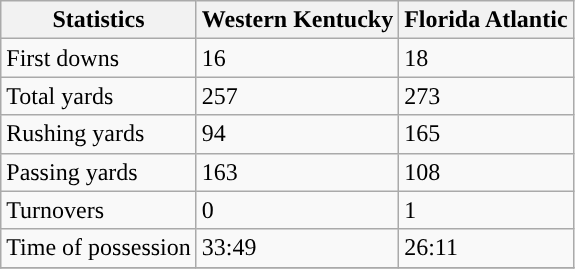<table class="wikitable">
<tr>
<th>Statistics</th>
<th>Western Kentucky</th>
<th>Florida Atlantic</th>
</tr>
<tr>
<td>First downs</td>
<td>16</td>
<td>18</td>
</tr>
<tr>
<td>Total yards</td>
<td>257</td>
<td>273</td>
</tr>
<tr>
<td>Rushing yards</td>
<td>94</td>
<td>165</td>
</tr>
<tr>
<td>Passing yards</td>
<td>163</td>
<td>108</td>
</tr>
<tr>
<td>Turnovers</td>
<td>0</td>
<td>1</td>
</tr>
<tr>
<td>Time of possession</td>
<td>33:49</td>
<td>26:11</td>
</tr>
<tr>
</tr>
</table>
